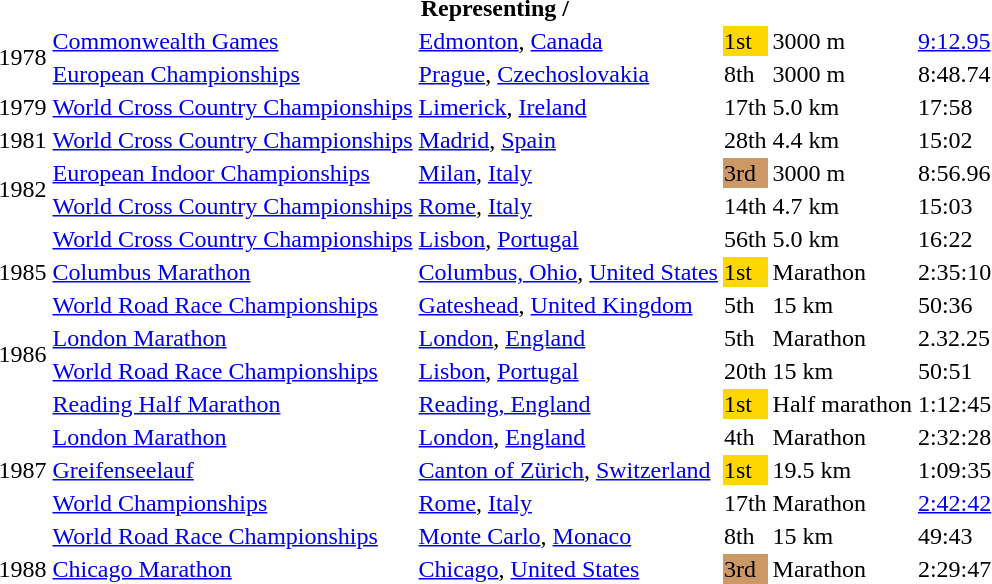<table>
<tr>
<th colspan="9">Representing  / </th>
</tr>
<tr>
<td rowspan=2>1978</td>
<td><a href='#'>Commonwealth Games</a></td>
<td><a href='#'>Edmonton</a>, <a href='#'>Canada</a></td>
<td bgcolor=gold>1st</td>
<td>3000 m</td>
<td><a href='#'>9:12.95</a></td>
</tr>
<tr>
<td><a href='#'>European Championships</a></td>
<td><a href='#'>Prague</a>, <a href='#'>Czechoslovakia</a></td>
<td>8th</td>
<td>3000 m</td>
<td>8:48.74</td>
</tr>
<tr>
<td>1979</td>
<td><a href='#'>World Cross Country Championships</a></td>
<td><a href='#'>Limerick</a>, <a href='#'>Ireland</a></td>
<td>17th</td>
<td>5.0 km</td>
<td>17:58</td>
</tr>
<tr>
<td>1981</td>
<td><a href='#'>World Cross Country Championships</a></td>
<td><a href='#'>Madrid</a>, <a href='#'>Spain</a></td>
<td>28th</td>
<td>4.4 km</td>
<td>15:02</td>
</tr>
<tr>
<td rowspan=2>1982</td>
<td><a href='#'>European Indoor Championships</a></td>
<td><a href='#'>Milan</a>, <a href='#'>Italy</a></td>
<td bgcolor="cc9966">3rd</td>
<td>3000 m</td>
<td>8:56.96</td>
</tr>
<tr>
<td><a href='#'>World Cross Country Championships</a></td>
<td><a href='#'>Rome</a>, <a href='#'>Italy</a></td>
<td>14th</td>
<td>4.7 km</td>
<td>15:03</td>
</tr>
<tr>
<td rowspan=3>1985</td>
<td><a href='#'>World Cross Country Championships</a></td>
<td><a href='#'>Lisbon</a>, <a href='#'>Portugal</a></td>
<td>56th</td>
<td>5.0 km</td>
<td>16:22</td>
</tr>
<tr>
<td><a href='#'>Columbus Marathon</a></td>
<td><a href='#'>Columbus, Ohio</a>, <a href='#'>United States</a></td>
<td bgcolor=gold>1st</td>
<td>Marathon</td>
<td>2:35:10</td>
</tr>
<tr>
<td><a href='#'>World Road Race Championships</a></td>
<td><a href='#'>Gateshead</a>, <a href='#'>United Kingdom</a></td>
<td>5th</td>
<td>15 km</td>
<td>50:36</td>
</tr>
<tr>
<td rowspan=2>1986</td>
<td><a href='#'>London Marathon</a></td>
<td><a href='#'>London</a>, <a href='#'>England</a></td>
<td>5th</td>
<td>Marathon</td>
<td>2.32.25</td>
</tr>
<tr>
<td><a href='#'>World Road Race Championships</a></td>
<td><a href='#'>Lisbon</a>, <a href='#'>Portugal</a></td>
<td>20th</td>
<td>15 km</td>
<td>50:51</td>
</tr>
<tr>
<td rowspan=5>1987</td>
<td><a href='#'>Reading Half Marathon</a></td>
<td><a href='#'>Reading, England</a></td>
<td bgcolor="gold">1st</td>
<td>Half marathon</td>
<td>1:12:45</td>
</tr>
<tr>
<td><a href='#'>London Marathon</a></td>
<td><a href='#'>London</a>, <a href='#'>England</a></td>
<td>4th</td>
<td>Marathon</td>
<td>2:32:28</td>
</tr>
<tr>
<td><a href='#'>Greifenseelauf</a></td>
<td><a href='#'>Canton of Zürich</a>, <a href='#'>Switzerland</a></td>
<td bgcolor=gold>1st</td>
<td>19.5 km</td>
<td>1:09:35</td>
</tr>
<tr>
<td><a href='#'>World Championships</a></td>
<td><a href='#'>Rome</a>, <a href='#'>Italy</a></td>
<td>17th</td>
<td>Marathon</td>
<td><a href='#'>2:42:42</a></td>
</tr>
<tr>
<td><a href='#'>World Road Race Championships</a></td>
<td><a href='#'>Monte Carlo</a>, <a href='#'>Monaco</a></td>
<td>8th</td>
<td>15 km</td>
<td>49:43</td>
</tr>
<tr>
<td>1988</td>
<td><a href='#'>Chicago Marathon</a></td>
<td><a href='#'>Chicago</a>, <a href='#'>United States</a></td>
<td bgcolor="cc9966">3rd</td>
<td>Marathon</td>
<td>2:29:47</td>
</tr>
</table>
